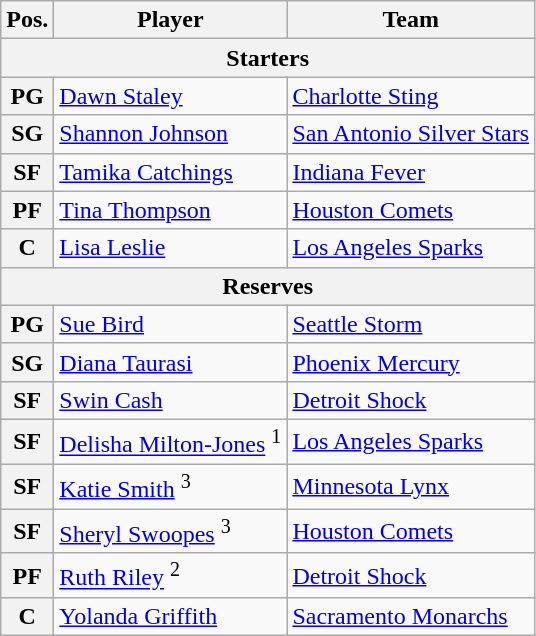<table class="wikitable">
<tr>
<th>Pos.</th>
<th>Player</th>
<th>Team</th>
</tr>
<tr>
<th colspan="5">Starters</th>
</tr>
<tr>
<th>PG</th>
<td> <a href='#'>Dawn Staley</a></td>
<td><a href='#'>Charlotte Sting</a></td>
</tr>
<tr>
<th>SG</th>
<td> <a href='#'>Shannon Johnson</a></td>
<td><a href='#'>San Antonio Silver Stars</a></td>
</tr>
<tr>
<th>SF</th>
<td> <a href='#'>Tamika Catchings</a></td>
<td><a href='#'>Indiana Fever</a></td>
</tr>
<tr>
<th>PF</th>
<td> <a href='#'>Tina Thompson</a></td>
<td><a href='#'>Houston Comets</a></td>
</tr>
<tr>
<th>C</th>
<td> <a href='#'>Lisa Leslie</a></td>
<td><a href='#'>Los Angeles Sparks</a></td>
</tr>
<tr>
<th colspan="5">Reserves</th>
</tr>
<tr>
<th>PG</th>
<td> <a href='#'>Sue Bird</a></td>
<td><a href='#'>Seattle Storm</a></td>
</tr>
<tr>
<th>SG</th>
<td> <a href='#'>Diana Taurasi</a></td>
<td><a href='#'>Phoenix Mercury</a></td>
</tr>
<tr>
<th>SF</th>
<td> <a href='#'>Swin Cash</a></td>
<td><a href='#'>Detroit Shock</a></td>
</tr>
<tr>
<th>SF</th>
<td> <a href='#'>Delisha Milton-Jones</a> <sup>1</sup></td>
<td><a href='#'>Los Angeles Sparks</a></td>
</tr>
<tr>
<th>SF</th>
<td> <a href='#'>Katie Smith</a> <sup>3</sup></td>
<td><a href='#'>Minnesota Lynx</a></td>
</tr>
<tr>
<th>SF</th>
<td> <a href='#'>Sheryl Swoopes</a> <sup>3</sup></td>
<td><a href='#'>Houston Comets</a></td>
</tr>
<tr>
<th>PF</th>
<td> <a href='#'>Ruth Riley</a> <sup>2</sup></td>
<td><a href='#'>Detroit Shock</a></td>
</tr>
<tr>
<th>C</th>
<td> <a href='#'>Yolanda Griffith</a></td>
<td><a href='#'>Sacramento Monarchs</a></td>
</tr>
</table>
